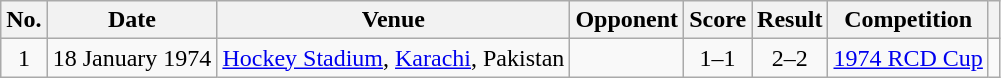<table class="wikitable sortable">
<tr>
<th scope="col">No.</th>
<th scope="col">Date</th>
<th scope="col">Venue</th>
<th scope="col">Opponent</th>
<th scope="col">Score</th>
<th scope="col">Result</th>
<th scope="col">Competition</th>
<th scope="col" class="unsortable"></th>
</tr>
<tr>
<td style="text-align:center">1</td>
<td>18 January 1974</td>
<td><a href='#'>Hockey Stadium</a>, <a href='#'>Karachi</a>, Pakistan</td>
<td></td>
<td style="text-align:center">1–1</td>
<td style="text-align:center">2–2</td>
<td><a href='#'>1974 RCD Cup</a></td>
<td></td>
</tr>
</table>
